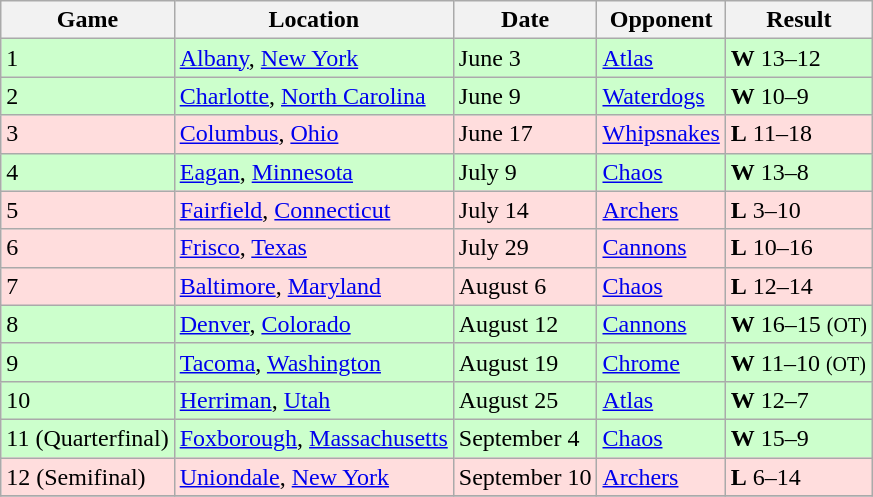<table class="wikitable">
<tr>
<th>Game</th>
<th>Location</th>
<th>Date</th>
<th>Opponent</th>
<th>Result</th>
</tr>
<tr bgcolor="#CCFFCC">
<td>1</td>
<td><a href='#'>Albany</a>, <a href='#'>New York</a></td>
<td>June 3</td>
<td><a href='#'>Atlas</a></td>
<td><strong>W</strong> 13–12</td>
</tr>
<tr bgcolor="#CCFFCC">
<td>2</td>
<td><a href='#'>Charlotte</a>, <a href='#'>North Carolina</a></td>
<td>June 9</td>
<td><a href='#'>Waterdogs</a></td>
<td><strong>W</strong> 10–9</td>
</tr>
<tr bgcolor="#FFDDDD">
<td>3</td>
<td><a href='#'>Columbus</a>, <a href='#'>Ohio</a></td>
<td>June 17</td>
<td><a href='#'>Whipsnakes</a></td>
<td><strong>L</strong> 11–18</td>
</tr>
<tr bgcolor="#CCFFCC">
<td>4</td>
<td><a href='#'>Eagan</a>, <a href='#'>Minnesota</a></td>
<td>July 9</td>
<td><a href='#'>Chaos</a></td>
<td><strong>W</strong> 13–8</td>
</tr>
<tr bgcolor="#FFDDDD">
<td>5</td>
<td><a href='#'>Fairfield</a>, <a href='#'>Connecticut</a></td>
<td>July 14</td>
<td><a href='#'>Archers</a></td>
<td><strong>L</strong> 3–10</td>
</tr>
<tr bgcolor="#FFDDDD">
<td>6</td>
<td><a href='#'>Frisco</a>, <a href='#'>Texas</a></td>
<td>July 29</td>
<td><a href='#'>Cannons</a></td>
<td><strong>L</strong> 10–16</td>
</tr>
<tr bgcolor="#FFDDDD">
<td>7</td>
<td><a href='#'>Baltimore</a>, <a href='#'>Maryland</a></td>
<td>August 6</td>
<td><a href='#'>Chaos</a></td>
<td><strong>L</strong> 12–14</td>
</tr>
<tr bgcolor="#CCFFCC">
<td>8</td>
<td><a href='#'>Denver</a>, <a href='#'>Colorado</a></td>
<td>August 12</td>
<td><a href='#'>Cannons</a></td>
<td><strong>W</strong> 16–15 <small>(OT)</small></td>
</tr>
<tr bgcolor="#CCFFCC">
<td>9</td>
<td><a href='#'>Tacoma</a>, <a href='#'>Washington</a></td>
<td>August 19</td>
<td><a href='#'>Chrome</a></td>
<td><strong>W</strong> 11–10 <small>(OT)</small></td>
</tr>
<tr bgcolor="#CCFFCC">
<td>10</td>
<td><a href='#'>Herriman</a>, <a href='#'>Utah</a></td>
<td>August 25</td>
<td><a href='#'>Atlas</a></td>
<td><strong>W</strong> 12–7</td>
</tr>
<tr bgcolor="#CCFFCC">
<td>11 (Quarterfinal)</td>
<td><a href='#'>Foxborough</a>, <a href='#'>Massachusetts</a></td>
<td>September 4</td>
<td><a href='#'>Chaos</a></td>
<td><strong>W</strong> 15–9</td>
</tr>
<tr bgcolor="#FFDDDD">
<td>12 (Semifinal)</td>
<td><a href='#'>Uniondale</a>, <a href='#'>New York</a></td>
<td>September 10</td>
<td><a href='#'>Archers</a></td>
<td><strong>L</strong> 6–14</td>
</tr>
<tr>
</tr>
</table>
